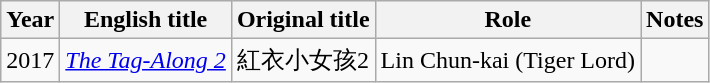<table class="wikitable sortable">
<tr>
<th>Year</th>
<th>English title</th>
<th>Original title</th>
<th>Role</th>
<th class="unsortable">Notes</th>
</tr>
<tr>
<td>2017</td>
<td><em><a href='#'>The Tag-Along 2</a></em></td>
<td>紅衣小女孩2</td>
<td>Lin Chun-kai (Tiger Lord)</td>
<td></td>
</tr>
</table>
